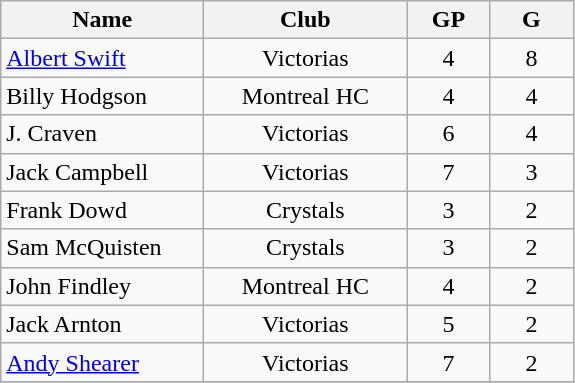<table class="wikitable" style="text-align:center;">
<tr>
<th style="width:8em">Name</th>
<th style="width:8em">Club</th>
<th style="width:3em">GP</th>
<th style="width:3em">G</th>
</tr>
<tr>
<td align="left"><a href='#'>Albert Swift</a></td>
<td>Victorias</td>
<td>4</td>
<td>8</td>
</tr>
<tr>
<td align="left">Billy Hodgson</td>
<td>Montreal HC</td>
<td>4</td>
<td>4</td>
</tr>
<tr>
<td align="left">J. Craven</td>
<td>Victorias</td>
<td>6</td>
<td>4</td>
</tr>
<tr>
<td align="left">Jack Campbell</td>
<td>Victorias</td>
<td>7</td>
<td>3</td>
</tr>
<tr>
<td align="left">Frank Dowd</td>
<td>Crystals</td>
<td>3</td>
<td>2</td>
</tr>
<tr>
<td align="left">Sam McQuisten</td>
<td>Crystals</td>
<td>3</td>
<td>2</td>
</tr>
<tr>
<td align="left">John Findley</td>
<td>Montreal HC</td>
<td>4</td>
<td>2</td>
</tr>
<tr>
<td align="left">Jack Arnton</td>
<td>Victorias</td>
<td>5</td>
<td>2</td>
</tr>
<tr>
<td align="left"><a href='#'>Andy Shearer</a></td>
<td>Victorias</td>
<td>7</td>
<td>2</td>
</tr>
<tr>
</tr>
</table>
